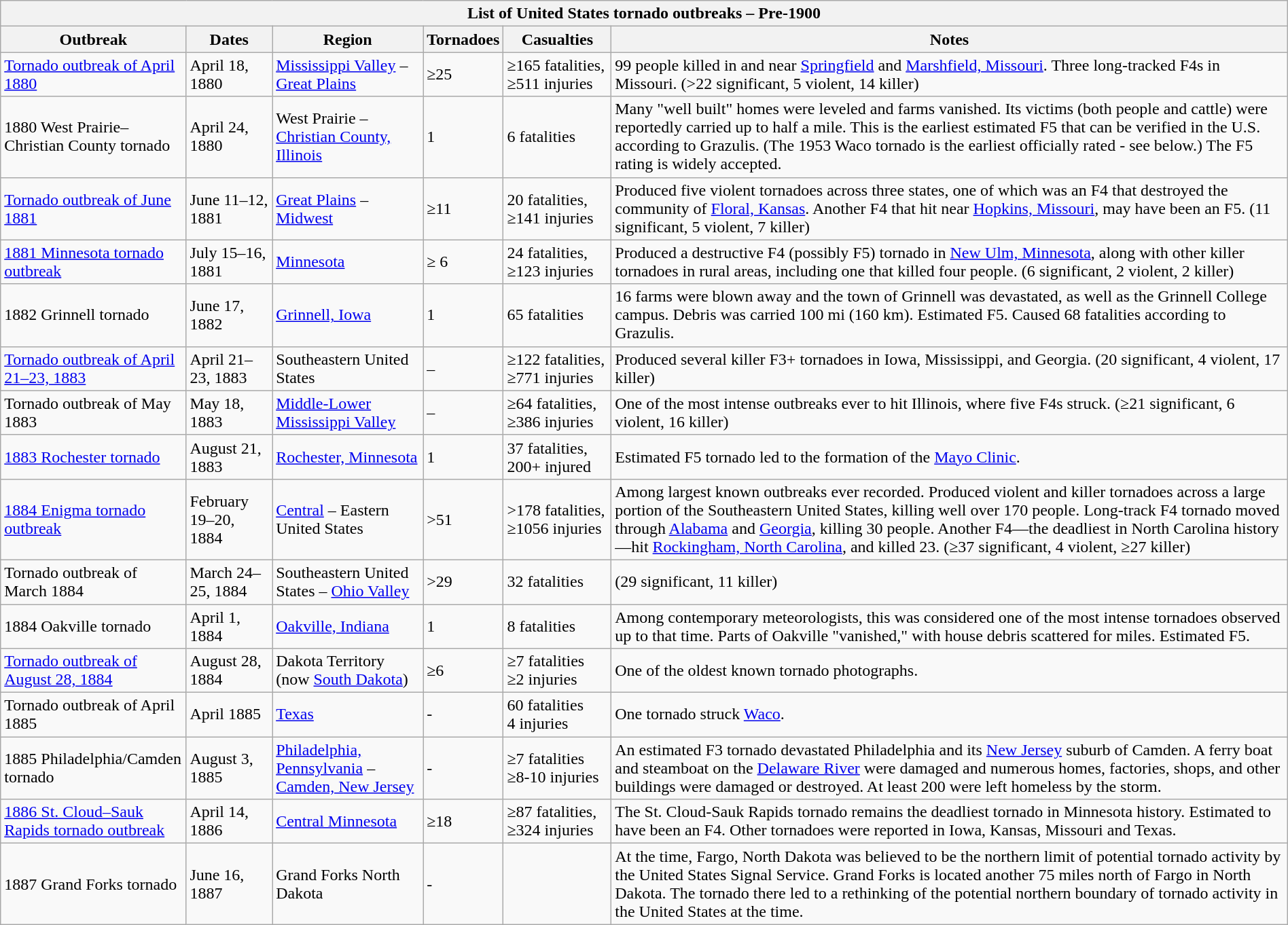<table class="wikitable collapsible sortable" style="width:100%;">
<tr>
<th colspan="8">List of United States tornado outbreaks – Pre-1900</th>
</tr>
<tr>
<th scope="col">Outbreak</th>
<th scope="col">Dates</th>
<th scope="col" class="unsortable">Region</th>
<th scope="col">Tornadoes</th>
<th scope="col">Casualties</th>
<th scope="col">Notes</th>
</tr>
<tr>
<td><a href='#'>Tornado outbreak of April 1880</a></td>
<td>April 18, 1880</td>
<td><a href='#'>Mississippi Valley</a> – <a href='#'>Great Plains</a></td>
<td>≥25</td>
<td>≥165 fatalities, ≥511 injuries</td>
<td>99 people killed in and near <a href='#'>Springfield</a> and <a href='#'>Marshfield, Missouri</a>. Three long-tracked F4s in Missouri. (>22 significant, 5 violent, 14 killer)</td>
</tr>
<tr>
<td>1880 West Prairie–Christian County tornado</td>
<td>April 24, 1880</td>
<td>West Prairie – <a href='#'>Christian County, Illinois</a></td>
<td>1</td>
<td>6 fatalities</td>
<td>Many "well built" homes were leveled and farms vanished. Its victims (both people and cattle) were reportedly carried up to half a mile. This is the earliest estimated F5 that can be verified in the U.S. according to Grazulis. (The 1953 Waco tornado is the earliest officially rated - see below.) The F5 rating is widely accepted.</td>
</tr>
<tr>
<td><a href='#'>Tornado outbreak of June 1881</a></td>
<td>June 11–12, 1881</td>
<td><a href='#'>Great Plains</a> – <a href='#'>Midwest</a></td>
<td>≥11</td>
<td>20 fatalities, ≥141 injuries</td>
<td>Produced five violent tornadoes across three states, one of which was an F4 that destroyed the community of <a href='#'>Floral, Kansas</a>. Another F4 that hit near <a href='#'>Hopkins, Missouri</a>, may have been an F5. (11 significant, 5 violent, 7 killer)</td>
</tr>
<tr>
<td><a href='#'>1881 Minnesota tornado outbreak</a></td>
<td>July 15–16, 1881</td>
<td><a href='#'>Minnesota</a></td>
<td>≥ 6</td>
<td>24 fatalities, ≥123 injuries</td>
<td>Produced a destructive F4 (possibly F5) tornado in <a href='#'>New Ulm, Minnesota</a>, along with other killer tornadoes in rural areas, including one that killed four people. (6 significant, 2 violent, 2 killer)</td>
</tr>
<tr>
<td>1882 Grinnell tornado</td>
<td>June 17, 1882</td>
<td><a href='#'>Grinnell, Iowa</a></td>
<td>1</td>
<td>65 fatalities</td>
<td>16 farms were blown away and the town of Grinnell was devastated, as well as the Grinnell College campus. Debris was carried 100 mi (160 km). Estimated F5. Caused 68 fatalities according to Grazulis.</td>
</tr>
<tr>
<td><a href='#'>Tornado outbreak of April 21–23, 1883</a></td>
<td>April 21–23, 1883</td>
<td>Southeastern United States</td>
<td>–</td>
<td>≥122 fatalities, ≥771 injuries</td>
<td>Produced several killer F3+ tornadoes in Iowa, Mississippi, and Georgia. (20 significant, 4 violent, 17 killer)</td>
</tr>
<tr>
<td>Tornado outbreak of May 1883</td>
<td>May 18, 1883</td>
<td><a href='#'>Middle-Lower Mississippi Valley</a></td>
<td>–</td>
<td>≥64 fatalities, ≥386 injuries</td>
<td>One of the most intense outbreaks ever to hit Illinois, where five F4s struck. (≥21 significant, 6 violent, 16 killer)</td>
</tr>
<tr>
<td><a href='#'>1883 Rochester tornado</a></td>
<td>August 21, 1883</td>
<td><a href='#'>Rochester, Minnesota</a></td>
<td>1</td>
<td>37 fatalities, 200+ injured</td>
<td>Estimated F5 tornado led to the formation of the <a href='#'>Mayo Clinic</a>.</td>
</tr>
<tr>
<td><a href='#'>1884 Enigma tornado outbreak</a></td>
<td>February 19–20, 1884</td>
<td><a href='#'>Central</a> – Eastern United States</td>
<td>>51</td>
<td>>178 fatalities, ≥1056 injuries</td>
<td>Among largest known outbreaks ever recorded. Produced violent and killer tornadoes across a large portion of the Southeastern United States, killing well over 170 people. Long-track F4 tornado moved through <a href='#'>Alabama</a> and <a href='#'>Georgia</a>, killing 30 people. Another F4—the deadliest in North Carolina history—hit <a href='#'>Rockingham, North Carolina</a>, and killed 23. (≥37 significant, 4 violent, ≥27 killer)</td>
</tr>
<tr>
<td>Tornado outbreak of March 1884</td>
<td>March 24–25, 1884</td>
<td>Southeastern United States – <a href='#'>Ohio Valley</a></td>
<td>>29</td>
<td>32 fatalities</td>
<td>(29 significant, 11 killer)</td>
</tr>
<tr>
<td>1884 Oakville tornado</td>
<td>April 1, 1884</td>
<td><a href='#'>Oakville, Indiana</a></td>
<td>1</td>
<td>8 fatalities</td>
<td>Among contemporary meteorologists, this was considered one of the most intense tornadoes observed up to that time. Parts of Oakville "vanished," with house debris scattered for miles. Estimated F5.</td>
</tr>
<tr>
<td><a href='#'>Tornado outbreak of August 28, 1884</a></td>
<td>August 28, 1884</td>
<td>Dakota Territory<br>(now <a href='#'>South Dakota</a>)</td>
<td>≥6</td>
<td>≥7 fatalities<br>≥2 injuries</td>
<td>One of the oldest known tornado photographs.</td>
</tr>
<tr>
<td>Tornado outbreak of April 1885</td>
<td>April 1885</td>
<td><a href='#'>Texas</a></td>
<td>-</td>
<td>60 fatalities<br>4 injuries</td>
<td>One tornado struck <a href='#'>Waco</a>.</td>
</tr>
<tr>
<td>1885 Philadelphia/Camden tornado</td>
<td>August 3, 1885</td>
<td><a href='#'>Philadelphia, Pennsylvania</a> – <a href='#'>Camden, New Jersey</a></td>
<td>-</td>
<td>≥7 fatalities<br>≥8-10 injuries</td>
<td>An estimated F3 tornado devastated Philadelphia and its <a href='#'>New Jersey</a> suburb of Camden. A ferry boat and steamboat on the <a href='#'>Delaware River</a> were damaged and numerous homes, factories, shops, and other buildings were damaged or destroyed. At least 200 were left homeless by the storm.</td>
</tr>
<tr>
<td><a href='#'>1886 St. Cloud–Sauk Rapids tornado outbreak</a></td>
<td>April 14, 1886</td>
<td><a href='#'>Central Minnesota</a></td>
<td>≥18</td>
<td>≥87 fatalities, ≥324 injuries</td>
<td>The St. Cloud-Sauk Rapids tornado remains the deadliest tornado in Minnesota history. Estimated to have been an F4. Other tornadoes were reported in Iowa, Kansas, Missouri and Texas.</td>
</tr>
<tr>
<td>1887 Grand Forks tornado</td>
<td>June 16, 1887</td>
<td>Grand Forks North Dakota</td>
<td>-</td>
<td></td>
<td>At the time, Fargo, North Dakota was believed to be the northern limit of potential tornado activity by the United States Signal Service. Grand Forks is located another 75 miles north of Fargo in North Dakota. The tornado there led to a rethinking of the potential northern boundary of tornado activity in the United States at the time.</td>
</tr>
</table>
